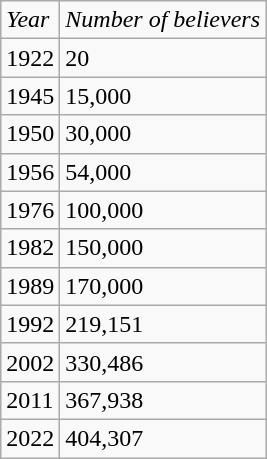<table class=wikitable>
<tr>
<td><em>Year</em></td>
<td><em>Number of believers</em></td>
</tr>
<tr>
<td>1922</td>
<td>20</td>
</tr>
<tr>
<td>1945</td>
<td>15,000</td>
</tr>
<tr>
<td>1950</td>
<td>30,000</td>
</tr>
<tr>
<td>1956</td>
<td>54,000</td>
</tr>
<tr>
<td>1976</td>
<td>100,000</td>
</tr>
<tr>
<td>1982</td>
<td>150,000</td>
</tr>
<tr>
<td>1989</td>
<td>170,000</td>
</tr>
<tr>
<td>1992</td>
<td>219,151</td>
</tr>
<tr>
<td>2002</td>
<td>330,486</td>
</tr>
<tr>
<td>2011</td>
<td>367,938</td>
</tr>
<tr>
<td>2022</td>
<td>404,307</td>
</tr>
</table>
